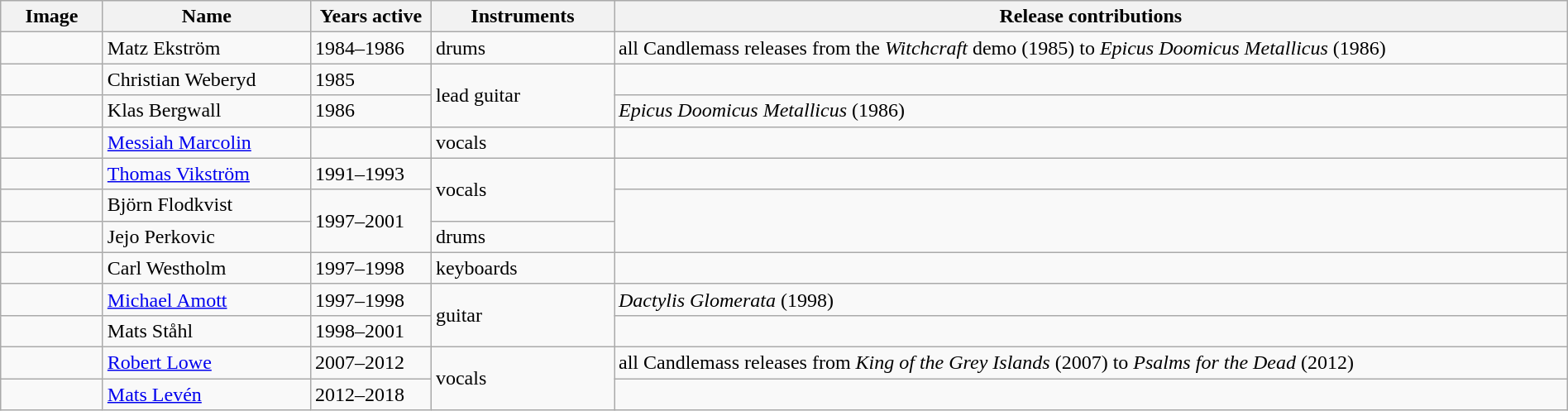<table class="wikitable" border="1" width=100%>
<tr>
<th width="75">Image</th>
<th width="160">Name</th>
<th width="90">Years active</th>
<th width="140">Instruments</th>
<th>Release contributions</th>
</tr>
<tr>
<td></td>
<td>Matz Ekström</td>
<td>1984–1986</td>
<td>drums</td>
<td>all Candlemass releases from the <em>Witchcraft</em> demo (1985) to <em>Epicus Doomicus Metallicus</em> (1986)</td>
</tr>
<tr>
<td></td>
<td>Christian Weberyd</td>
<td>1985</td>
<td rowspan="2">lead guitar</td>
<td></td>
</tr>
<tr>
<td></td>
<td>Klas Bergwall</td>
<td>1986</td>
<td><em>Epicus Doomicus Metallicus</em> (1986)</td>
</tr>
<tr>
<td></td>
<td><a href='#'>Messiah Marcolin</a></td>
<td></td>
<td>vocals</td>
<td></td>
</tr>
<tr>
<td></td>
<td><a href='#'>Thomas Vikström</a></td>
<td>1991–1993</td>
<td rowspan="2">vocals</td>
<td></td>
</tr>
<tr>
<td></td>
<td>Björn Flodkvist</td>
<td rowspan="2">1997–2001</td>
<td rowspan="2"></td>
</tr>
<tr>
<td></td>
<td>Jejo Perkovic</td>
<td>drums</td>
</tr>
<tr>
<td></td>
<td>Carl Westholm</td>
<td>1997–1998 </td>
<td>keyboards</td>
<td></td>
</tr>
<tr>
<td></td>
<td><a href='#'>Michael Amott</a></td>
<td>1997–1998</td>
<td rowspan="2">guitar</td>
<td><em>Dactylis Glomerata</em> (1998)</td>
</tr>
<tr>
<td></td>
<td>Mats Ståhl</td>
<td>1998–2001</td>
<td></td>
</tr>
<tr>
<td></td>
<td><a href='#'>Robert Lowe</a></td>
<td>2007–2012</td>
<td rowspan="2">vocals</td>
<td>all Candlemass releases from <em>King of the Grey Islands</em> (2007) to <em>Psalms for the Dead</em> (2012)</td>
</tr>
<tr>
<td></td>
<td><a href='#'>Mats Levén</a></td>
<td>2012–2018</td>
<td></td>
</tr>
</table>
